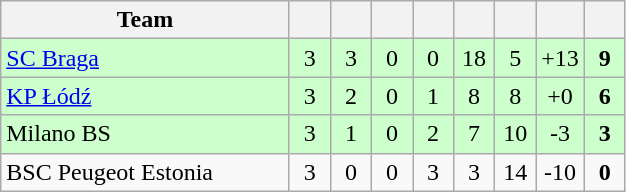<table class="wikitable" style="text-align: center;">
<tr>
<th width="185">Team</th>
<th width="20"></th>
<th width="20"></th>
<th width="20"></th>
<th width="20"></th>
<th width="20"></th>
<th width="20"></th>
<th width="20"></th>
<th width="20"></th>
</tr>
<tr bgcolor=#ccffcc>
<td align=left> <a href='#'>SC Braga</a></td>
<td>3</td>
<td>3</td>
<td>0</td>
<td>0</td>
<td>18</td>
<td>5</td>
<td>+13</td>
<td><strong>9</strong></td>
</tr>
<tr bgcolor=#ccffcc>
<td align=left> <a href='#'>KP Łódź</a></td>
<td>3</td>
<td>2</td>
<td>0</td>
<td>1</td>
<td>8</td>
<td>8</td>
<td>+0</td>
<td><strong>6</strong></td>
</tr>
<tr bgcolor=#ccffcc>
<td align=left> Milano BS</td>
<td>3</td>
<td>1</td>
<td>0</td>
<td>2</td>
<td>7</td>
<td>10</td>
<td>-3</td>
<td><strong>3</strong></td>
</tr>
<tr>
<td align=left> BSC Peugeot Estonia</td>
<td>3</td>
<td>0</td>
<td>0</td>
<td>3</td>
<td>3</td>
<td>14</td>
<td>-10</td>
<td><strong>0</strong></td>
</tr>
</table>
